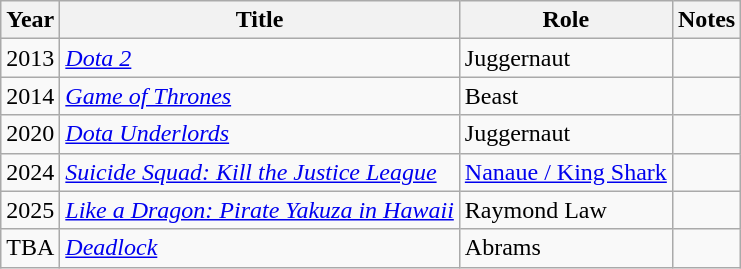<table class="wikitable">
<tr>
<th>Year</th>
<th>Title</th>
<th>Role</th>
<th>Notes</th>
</tr>
<tr>
<td>2013</td>
<td><em><a href='#'>Dota 2</a></em></td>
<td>Juggernaut</td>
<td></td>
</tr>
<tr>
<td>2014</td>
<td><em><a href='#'>Game of Thrones</a></em></td>
<td>Beast</td>
<td></td>
</tr>
<tr>
<td>2020</td>
<td><em><a href='#'>Dota Underlords</a></em></td>
<td>Juggernaut</td>
<td></td>
</tr>
<tr>
<td>2024</td>
<td><em><a href='#'>Suicide Squad: Kill the Justice League</a></em></td>
<td><a href='#'>Nanaue / King Shark</a></td>
<td></td>
</tr>
<tr>
<td>2025</td>
<td><em><a href='#'>Like a Dragon: Pirate Yakuza in Hawaii</a></em></td>
<td>Raymond Law</td>
<td></td>
</tr>
<tr>
<td>TBA</td>
<td><em><a href='#'>Deadlock</a></em></td>
<td>Abrams</td>
<td></td>
</tr>
</table>
